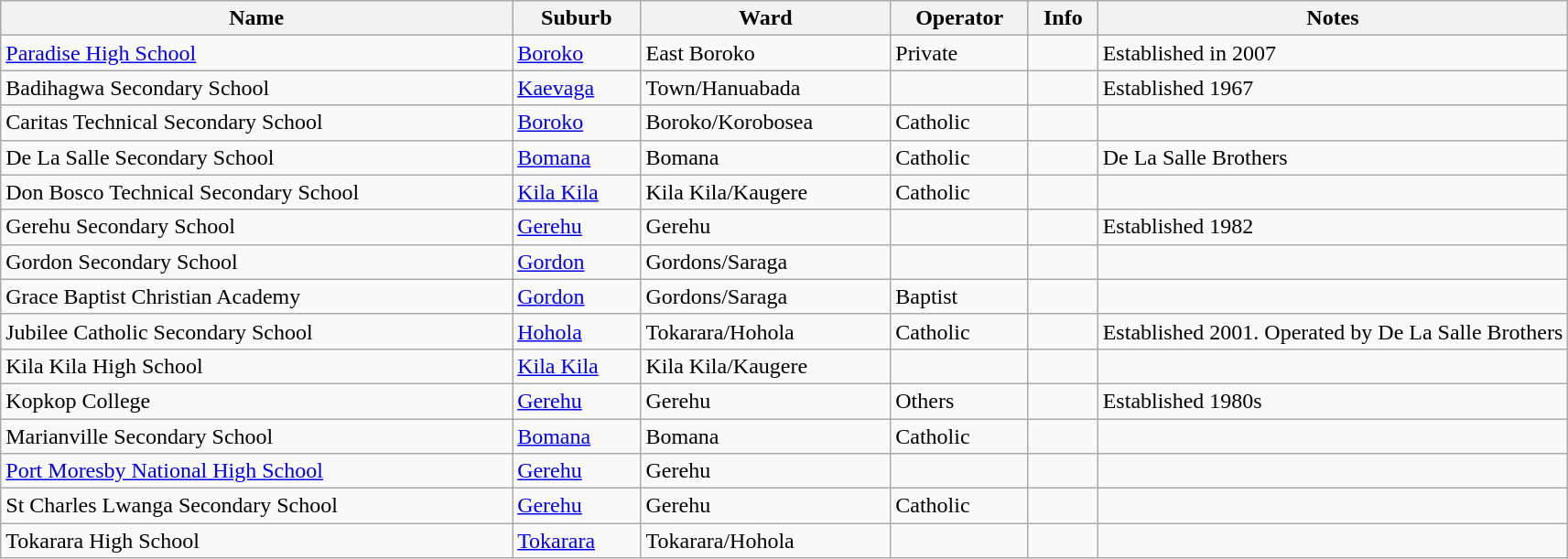<table class="wikitable sortable">
<tr>
<th>Name</th>
<th>Suburb</th>
<th>Ward</th>
<th>Operator</th>
<th>Info</th>
<th width=30%>Notes</th>
</tr>
<tr>
<td><a href='#'>Paradise High School</a></td>
<td><a href='#'>Boroko</a></td>
<td>East Boroko</td>
<td>Private</td>
<td></td>
<td>Established in 2007</td>
</tr>
<tr>
<td>Badihagwa Secondary School</td>
<td><a href='#'>Kaevaga</a></td>
<td>Town/Hanuabada</td>
<td></td>
<td></td>
<td>Established 1967</td>
</tr>
<tr>
<td>Caritas Technical Secondary School</td>
<td><a href='#'>Boroko</a></td>
<td>Boroko/Korobosea</td>
<td>Catholic</td>
<td></td>
<td></td>
</tr>
<tr>
<td>De La Salle Secondary School</td>
<td><a href='#'>Bomana</a></td>
<td>Bomana</td>
<td>Catholic</td>
<td></td>
<td>De La Salle Brothers</td>
</tr>
<tr>
<td>Don Bosco Technical Secondary School</td>
<td><a href='#'>Kila Kila</a></td>
<td>Kila Kila/Kaugere</td>
<td>Catholic</td>
<td></td>
<td></td>
</tr>
<tr>
<td>Gerehu Secondary School</td>
<td><a href='#'>Gerehu</a></td>
<td>Gerehu</td>
<td></td>
<td></td>
<td>Established 1982</td>
</tr>
<tr>
<td>Gordon Secondary School</td>
<td><a href='#'>Gordon</a></td>
<td>Gordons/Saraga</td>
<td></td>
<td></td>
<td></td>
</tr>
<tr>
<td>Grace Baptist Christian Academy</td>
<td><a href='#'>Gordon</a></td>
<td>Gordons/Saraga</td>
<td>Baptist</td>
<td></td>
<td></td>
</tr>
<tr>
<td>Jubilee Catholic Secondary School</td>
<td><a href='#'>Hohola</a></td>
<td>Tokarara/Hohola</td>
<td>Catholic</td>
<td></td>
<td>Established 2001. Operated by De La Salle Brothers</td>
</tr>
<tr>
<td>Kila Kila High School</td>
<td><a href='#'>Kila Kila</a></td>
<td>Kila Kila/Kaugere</td>
<td></td>
<td></td>
<td></td>
</tr>
<tr>
<td>Kopkop College</td>
<td><a href='#'>Gerehu</a></td>
<td>Gerehu</td>
<td>Others</td>
<td></td>
<td>Established 1980s</td>
</tr>
<tr>
<td>Marianville Secondary School</td>
<td><a href='#'>Bomana</a></td>
<td>Bomana</td>
<td>Catholic</td>
<td></td>
<td></td>
</tr>
<tr>
<td><a href='#'>Port Moresby National High School</a></td>
<td><a href='#'>Gerehu</a></td>
<td>Gerehu</td>
<td></td>
<td></td>
<td></td>
</tr>
<tr>
<td>St Charles Lwanga Secondary School</td>
<td><a href='#'>Gerehu</a></td>
<td>Gerehu</td>
<td>Catholic</td>
<td></td>
<td></td>
</tr>
<tr>
<td>Tokarara High School</td>
<td><a href='#'>Tokarara</a></td>
<td>Tokarara/Hohola</td>
<td></td>
<td></td>
<td></td>
</tr>
</table>
